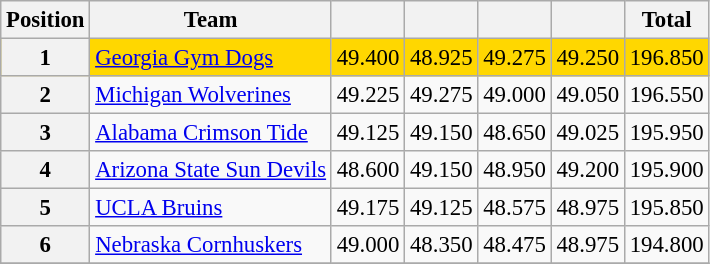<table class="wikitable sortable" style="text-align:center; font-size:95%">
<tr>
<th scope=col>Position</th>
<th scope=col>Team</th>
<th scope=col></th>
<th scope=col></th>
<th scope=col></th>
<th scope=col></th>
<th scope=col>Total</th>
</tr>
<tr bgcolor=gold>
<th scope=row>1</th>
<td align=left><a href='#'>Georgia Gym Dogs</a></td>
<td>49.400</td>
<td>48.925</td>
<td>49.275</td>
<td>49.250</td>
<td>196.850</td>
</tr>
<tr>
<th scope=row>2</th>
<td align=left><a href='#'>Michigan Wolverines</a></td>
<td>49.225</td>
<td>49.275</td>
<td>49.000</td>
<td>49.050</td>
<td>196.550</td>
</tr>
<tr>
<th scope=row>3</th>
<td align=left><a href='#'>Alabama Crimson Tide</a></td>
<td>49.125</td>
<td>49.150</td>
<td>48.650</td>
<td>49.025</td>
<td>195.950</td>
</tr>
<tr>
<th scope=row>4</th>
<td align=left><a href='#'>Arizona State Sun Devils</a></td>
<td>48.600</td>
<td>49.150</td>
<td>48.950</td>
<td>49.200</td>
<td>195.900</td>
</tr>
<tr>
<th scope=row>5</th>
<td align=left><a href='#'>UCLA Bruins</a></td>
<td>49.175</td>
<td>49.125</td>
<td>48.575</td>
<td>48.975</td>
<td>195.850</td>
</tr>
<tr>
<th scope=row>6</th>
<td align=left><a href='#'>Nebraska Cornhuskers</a></td>
<td>49.000</td>
<td>48.350</td>
<td>48.475</td>
<td>48.975</td>
<td>194.800</td>
</tr>
<tr>
</tr>
</table>
